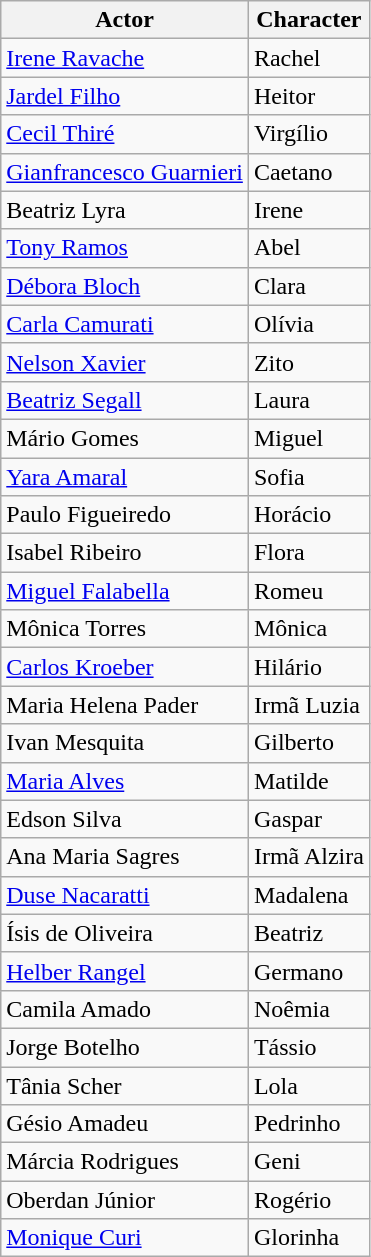<table class="wikitable sortable">
<tr>
<th>Actor</th>
<th>Character</th>
</tr>
<tr>
<td><a href='#'>Irene Ravache</a></td>
<td>Rachel</td>
</tr>
<tr>
<td><a href='#'>Jardel Filho</a></td>
<td>Heitor</td>
</tr>
<tr>
<td><a href='#'>Cecil Thiré</a></td>
<td>Virgílio</td>
</tr>
<tr>
<td><a href='#'>Gianfrancesco Guarnieri</a></td>
<td>Caetano</td>
</tr>
<tr>
<td>Beatriz Lyra</td>
<td>Irene</td>
</tr>
<tr>
<td><a href='#'>Tony Ramos</a></td>
<td>Abel</td>
</tr>
<tr>
<td><a href='#'>Débora Bloch</a></td>
<td>Clara</td>
</tr>
<tr>
<td><a href='#'>Carla Camurati</a></td>
<td>Olívia</td>
</tr>
<tr>
<td><a href='#'>Nelson Xavier</a></td>
<td>Zito</td>
</tr>
<tr>
<td><a href='#'>Beatriz Segall</a></td>
<td>Laura</td>
</tr>
<tr>
<td>Mário Gomes</td>
<td>Miguel</td>
</tr>
<tr>
<td><a href='#'>Yara Amaral</a></td>
<td>Sofia</td>
</tr>
<tr>
<td>Paulo Figueiredo</td>
<td>Horácio</td>
</tr>
<tr>
<td>Isabel Ribeiro</td>
<td>Flora</td>
</tr>
<tr>
<td><a href='#'>Miguel Falabella</a></td>
<td>Romeu</td>
</tr>
<tr>
<td>Mônica Torres</td>
<td>Mônica</td>
</tr>
<tr>
<td><a href='#'>Carlos Kroeber</a></td>
<td>Hilário</td>
</tr>
<tr>
<td>Maria Helena Pader</td>
<td>Irmã Luzia</td>
</tr>
<tr>
<td>Ivan Mesquita</td>
<td>Gilberto</td>
</tr>
<tr>
<td><a href='#'>Maria Alves</a></td>
<td>Matilde</td>
</tr>
<tr>
<td>Edson Silva</td>
<td>Gaspar</td>
</tr>
<tr>
<td>Ana Maria Sagres</td>
<td>Irmã Alzira</td>
</tr>
<tr>
<td><a href='#'>Duse Nacaratti</a></td>
<td>Madalena</td>
</tr>
<tr>
<td>Ísis de Oliveira</td>
<td>Beatriz</td>
</tr>
<tr>
<td><a href='#'>Helber Rangel</a></td>
<td>Germano</td>
</tr>
<tr>
<td>Camila Amado</td>
<td>Noêmia</td>
</tr>
<tr>
<td>Jorge Botelho</td>
<td>Tássio</td>
</tr>
<tr>
<td>Tânia Scher</td>
<td>Lola</td>
</tr>
<tr>
<td>Gésio Amadeu</td>
<td>Pedrinho</td>
</tr>
<tr>
<td>Márcia Rodrigues</td>
<td>Geni</td>
</tr>
<tr>
<td>Oberdan Júnior</td>
<td>Rogério</td>
</tr>
<tr>
<td><a href='#'>Monique Curi</a></td>
<td>Glorinha</td>
</tr>
</table>
